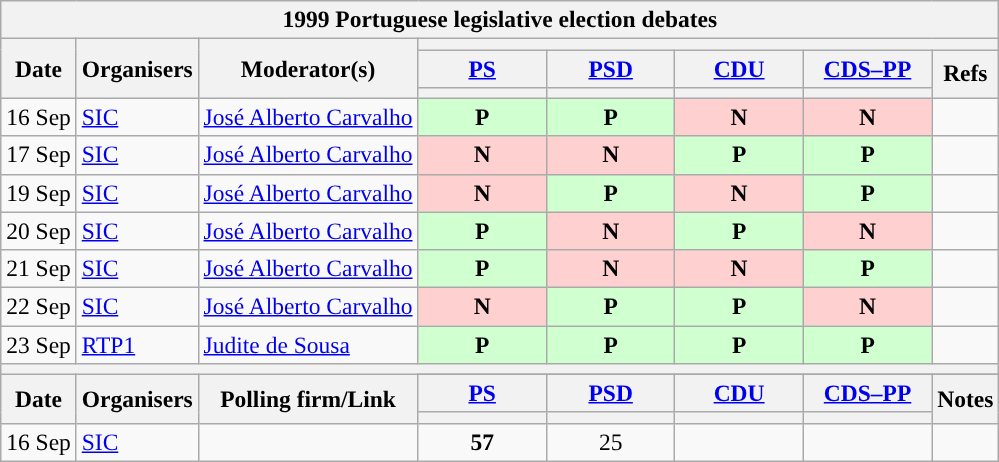<table class="wikitable" style="font-size:98%; text-align:center;">
<tr>
<th colspan="20">1999 Portuguese legislative election debates</th>
</tr>
<tr>
<th rowspan="3">Date</th>
<th rowspan="3">Organisers</th>
<th rowspan="3">Moderator(s)</th>
<th colspan="18">      </th>
</tr>
<tr>
<th scope="col" style="width:5em;"><a href='#'>PS</a><br></th>
<th scope="col" style="width:5em;"><a href='#'>PSD</a><br></th>
<th scope="col" style="width:5em;"><a href='#'>CDU</a><br></th>
<th scope="col" style="width:5em;"><a href='#'>CDS–PP</a><br></th>
<th rowspan="2">Refs</th>
</tr>
<tr>
<th style="color:inherit;background:"></th>
<th style="color:inherit;background:"></th>
<th style="color:inherit;background:"></th>
<th style="color:inherit;background:"></th>
</tr>
<tr>
<td style="white-space:nowrap; text-align:left;">16 Sep</td>
<td style="white-space:nowrap; text-align:left;"><a href='#'>SIC</a></td>
<td style="white-space:nowrap; text-align:left;"><a href='#'>José Alberto Carvalho</a></td>
<td style="background:#D0FFD0;"><strong>P</strong></td>
<td style="background:#D0FFD0;"><strong>P</strong></td>
<td style="background:#FFD0D0;"><strong>N</strong></td>
<td style="background:#FFD0D0;"><strong>N</strong></td>
<td></td>
</tr>
<tr>
<td style="white-space:nowrap; text-align:left;">17 Sep</td>
<td style="white-space:nowrap; text-align:left;"><a href='#'>SIC</a></td>
<td style="white-space:nowrap; text-align:left;"><a href='#'>José Alberto Carvalho</a></td>
<td style="background:#FFD0D0;"><strong>N</strong></td>
<td style="background:#FFD0D0;"><strong>N</strong></td>
<td style="background:#D0FFD0;"><strong>P</strong></td>
<td style="background:#D0FFD0;"><strong>P</strong></td>
<td></td>
</tr>
<tr>
<td style="white-space:nowrap; text-align:left;">19 Sep</td>
<td style="white-space:nowrap; text-align:left;"><a href='#'>SIC</a></td>
<td style="white-space:nowrap; text-align:left;"><a href='#'>José Alberto Carvalho</a></td>
<td style="background:#FFD0D0;"><strong>N</strong></td>
<td style="background:#D0FFD0;"><strong>P</strong></td>
<td style="background:#FFD0D0;"><strong>N</strong></td>
<td style="background:#D0FFD0;"><strong>P</strong></td>
<td></td>
</tr>
<tr>
<td style="white-space:nowrap; text-align:left;">20 Sep</td>
<td style="white-space:nowrap; text-align:left;"><a href='#'>SIC</a></td>
<td style="white-space:nowrap; text-align:left;"><a href='#'>José Alberto Carvalho</a></td>
<td style="background:#D0FFD0;"><strong>P</strong></td>
<td style="background:#FFD0D0;"><strong>N</strong></td>
<td style="background:#D0FFD0;"><strong>P</strong></td>
<td style="background:#FFD0D0;"><strong>N</strong></td>
<td></td>
</tr>
<tr>
<td style="white-space:nowrap; text-align:left;">21 Sep</td>
<td style="white-space:nowrap; text-align:left;"><a href='#'>SIC</a></td>
<td style="white-space:nowrap; text-align:left;"><a href='#'>José Alberto Carvalho</a></td>
<td style="background:#D0FFD0;"><strong>P</strong></td>
<td style="background:#FFD0D0;"><strong>N</strong></td>
<td style="background:#FFD0D0;"><strong>N</strong></td>
<td style="background:#D0FFD0;"><strong>P</strong></td>
<td></td>
</tr>
<tr>
<td style="white-space:nowrap; text-align:left;">22 Sep</td>
<td style="white-space:nowrap; text-align:left;"><a href='#'>SIC</a></td>
<td style="white-space:nowrap; text-align:left;"><a href='#'>José Alberto Carvalho</a></td>
<td style="background:#FFD0D0;"><strong>N</strong></td>
<td style="background:#D0FFD0;"><strong>P</strong></td>
<td style="background:#D0FFD0;"><strong>P</strong></td>
<td style="background:#FFD0D0;"><strong>N</strong></td>
<td></td>
</tr>
<tr>
<td style="white-space:nowrap; text-align:left;">23 Sep</td>
<td style="white-space:nowrap; text-align:left;"><a href='#'>RTP1</a></td>
<td style="white-space:nowrap; text-align:left;"><a href='#'>Judite de Sousa</a></td>
<td style="background:#D0FFD0;"><strong>P</strong></td>
<td style="background:#D0FFD0;"><strong>P</strong></td>
<td style="background:#D0FFD0;"><strong>P</strong></td>
<td style="background:#D0FFD0;"><strong>P</strong></td>
<td></td>
</tr>
<tr>
<th colspan="10"></th>
</tr>
<tr>
<th rowspan="3">Date</th>
<th rowspan="3">Organisers</th>
<th rowspan="3">Polling firm/Link</th>
</tr>
<tr>
<th scope="col" style="width:5em;"><a href='#'>PS</a></th>
<th scope="col" style="width:5em;"><a href='#'>PSD</a></th>
<th scope="col" style="width:5em;"><a href='#'>CDU</a></th>
<th scope="col" style="width:5em;"><a href='#'>CDS–PP</a></th>
<th rowspan="2">Notes</th>
</tr>
<tr>
<th style="color:inherit;background:"></th>
<th style="color:inherit;background:"></th>
<th style="color:inherit;background:"></th>
<th style="color:inherit;background:"></th>
</tr>
<tr>
<td style="white-space:nowrap; text-align:left;">16 Sep</td>
<td style="white-space:nowrap; text-align:left;"><a href='#'>SIC</a></td>
<td></td>
<td><strong>57</strong></td>
<td>25</td>
<td></td>
<td></td>
<td></td>
</tr>
</table>
